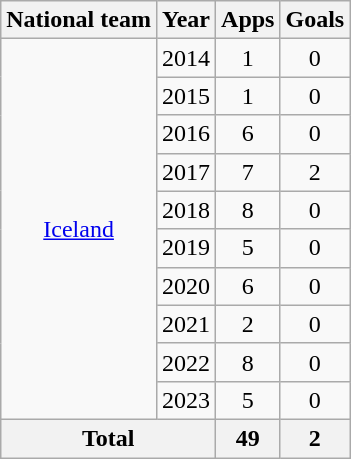<table class="wikitable" style="text-align:center">
<tr>
<th>National team</th>
<th>Year</th>
<th>Apps</th>
<th>Goals</th>
</tr>
<tr>
<td rowspan="10"><a href='#'>Iceland</a></td>
<td>2014</td>
<td>1</td>
<td>0</td>
</tr>
<tr>
<td>2015</td>
<td>1</td>
<td>0</td>
</tr>
<tr>
<td>2016</td>
<td>6</td>
<td>0</td>
</tr>
<tr>
<td>2017</td>
<td>7</td>
<td>2</td>
</tr>
<tr>
<td>2018</td>
<td>8</td>
<td>0</td>
</tr>
<tr>
<td>2019</td>
<td>5</td>
<td>0</td>
</tr>
<tr>
<td>2020</td>
<td>6</td>
<td>0</td>
</tr>
<tr>
<td>2021</td>
<td>2</td>
<td>0</td>
</tr>
<tr>
<td>2022</td>
<td>8</td>
<td>0</td>
</tr>
<tr>
<td>2023</td>
<td>5</td>
<td>0</td>
</tr>
<tr>
<th colspan="2">Total</th>
<th>49</th>
<th>2</th>
</tr>
</table>
